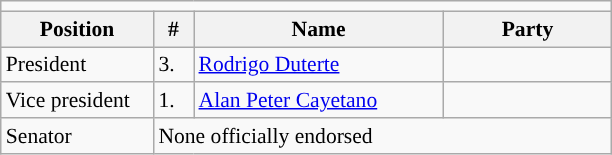<table class=wikitable style="font-size:90%">
<tr>
<td colspan="5"></td>
</tr>
<tr>
<th width=95px>Position</th>
<th width=20px>#</th>
<th width=160px>Name</th>
<th colspan=2 width=105px>Party</th>
</tr>
<tr>
<td>President</td>
<td>3.</td>
<td><a href='#'>Rodrigo Duterte</a></td>
<td></td>
</tr>
<tr>
<td>Vice president</td>
<td>1.</td>
<td><a href='#'>Alan Peter Cayetano</a></td>
<td></td>
</tr>
<tr>
<td>Senator</td>
<td colspan=5>None officially endorsed</td>
</tr>
</table>
